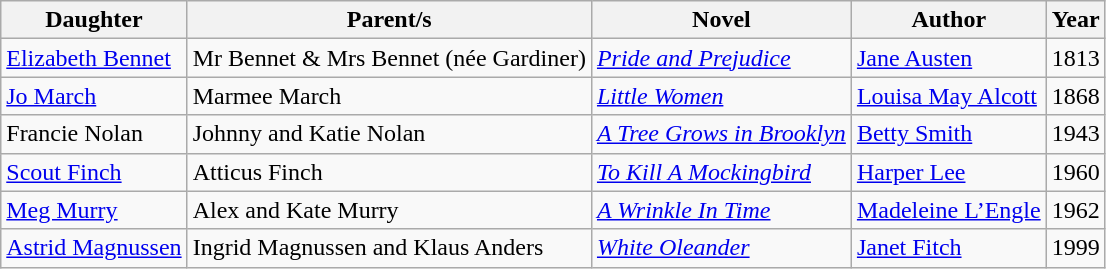<table class="wikitable sortable">
<tr>
<th>Daughter</th>
<th>Parent/s</th>
<th>Novel</th>
<th>Author</th>
<th>Year</th>
</tr>
<tr>
<td><a href='#'>Elizabeth Bennet</a></td>
<td>Mr Bennet & Mrs Bennet (née Gardiner)</td>
<td><em><a href='#'>Pride and Prejudice</a></em></td>
<td><a href='#'>Jane Austen</a></td>
<td>1813</td>
</tr>
<tr>
<td><a href='#'>Jo March</a></td>
<td>Marmee March</td>
<td><em><a href='#'>Little Women</a></em></td>
<td><a href='#'>Louisa May Alcott</a></td>
<td>1868</td>
</tr>
<tr>
<td>Francie Nolan</td>
<td>Johnny and Katie Nolan</td>
<td><a href='#'><em>A Tree Grows in Brooklyn</em></a></td>
<td><a href='#'>Betty Smith</a></td>
<td>1943</td>
</tr>
<tr>
<td><a href='#'>Scout Finch</a></td>
<td>Atticus Finch</td>
<td><em><a href='#'>To Kill A Mockingbird</a></em></td>
<td><a href='#'>Harper Lee</a></td>
<td>1960</td>
</tr>
<tr>
<td><a href='#'>Meg Murry</a></td>
<td>Alex and Kate Murry</td>
<td><a href='#'><em>A Wrinkle In Time</em></a></td>
<td><a href='#'>Madeleine L’Engle</a></td>
<td>1962</td>
</tr>
<tr>
<td><a href='#'>Astrid Magnussen</a></td>
<td>Ingrid Magnussen and Klaus Anders</td>
<td><em><a href='#'>White Oleander</a></em></td>
<td><a href='#'>Janet Fitch</a></td>
<td>1999</td>
</tr>
</table>
